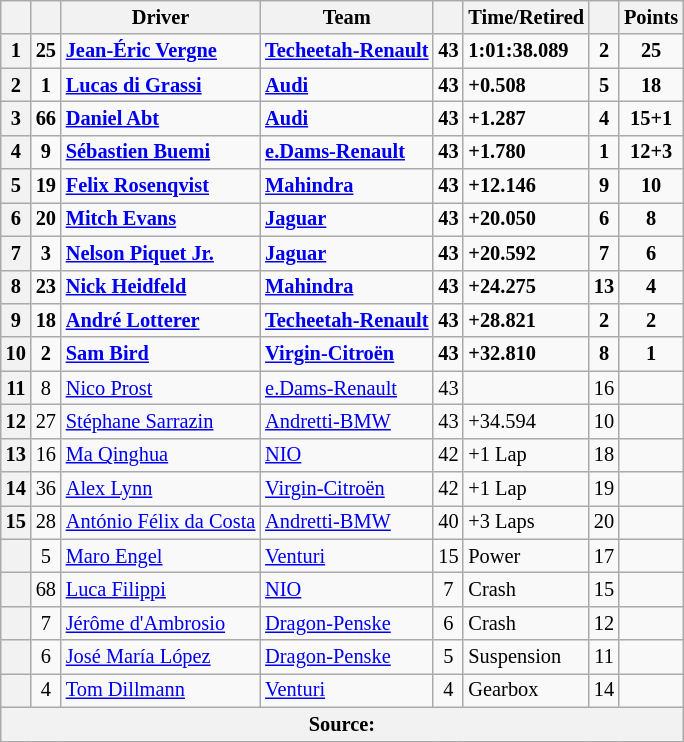<table class="wikitable sortable" style="font-size: 85%">
<tr>
<th scope="col"></th>
<th scope="col"></th>
<th scope="col">Driver</th>
<th scope="col">Team</th>
<th scope="col"></th>
<th scope="col" class="unsortable">Time/Retired</th>
<th scope="col"></th>
<th scope="col">Points</th>
</tr>
<tr style="font-weight:bold">
<th scope="row"><strong>1</strong></th>
<td align="center">25</td>
<td data-sort-value="VER"> <a href='#'>Jean-Éric Vergne</a></td>
<td><a href='#'>Techeetah-Renault</a></td>
<td align="center">43</td>
<td>1:01:38.089</td>
<td align="center">2</td>
<td align="center">25</td>
</tr>
<tr style="font-weight:bold">
<th scope="row"><strong>2</strong></th>
<td align="center">1</td>
<td data-sort-value="DIG"> <a href='#'>Lucas di Grassi</a></td>
<td><a href='#'>Audi</a></td>
<td align="center">43</td>
<td>+0.508</td>
<td align="center">5</td>
<td align="center">18</td>
</tr>
<tr style="font-weight:bold">
<th scope="row"><strong>3</strong></th>
<td align="center">66</td>
<td data-sort-value="ABT"> <a href='#'>Daniel Abt</a></td>
<td><a href='#'>Audi</a></td>
<td align="center">43</td>
<td>+1.287</td>
<td align="center">4</td>
<td align="center">15+1</td>
</tr>
<tr style="font-weight:bold">
<th scope="row"><strong>4</strong></th>
<td align="center">9</td>
<td data-sort-value="BUE"> <a href='#'>Sébastien Buemi</a></td>
<td><a href='#'>e.Dams-Renault</a></td>
<td align="center">43</td>
<td>+1.780</td>
<td align="center">1</td>
<td align="center">12+3</td>
</tr>
<tr style="font-weight:bold">
<th scope="row"><strong>5</strong></th>
<td align="center">19</td>
<td data-sort-value="ROS"> <a href='#'>Felix Rosenqvist</a></td>
<td><a href='#'>Mahindra</a></td>
<td align="center">43</td>
<td>+12.146</td>
<td align="center">9</td>
<td align="center">10</td>
</tr>
<tr style="font-weight:bold">
<th scope="row"><strong>6</strong></th>
<td align="center">20</td>
<td data-sort-value="EVA"> <a href='#'>Mitch Evans</a></td>
<td><a href='#'>Jaguar</a></td>
<td align="center">43</td>
<td>+20.050</td>
<td align="center">6</td>
<td align="center">8</td>
</tr>
<tr style="font-weight:bold">
<th scope="row"><strong>7</strong></th>
<td align="center">3</td>
<td data-sort-value="PIQ"> <a href='#'>Nelson Piquet Jr.</a></td>
<td><a href='#'>Jaguar</a></td>
<td align="center">43</td>
<td>+20.592</td>
<td align="center">7</td>
<td align="center">6</td>
</tr>
<tr style="font-weight:bold">
<th scope="row"><strong>8</strong></th>
<td align="center">23</td>
<td data-sort-value="HEI"> <a href='#'>Nick Heidfeld</a></td>
<td><a href='#'>Mahindra</a></td>
<td align="center">43</td>
<td>+24.275</td>
<td align="center">13</td>
<td align="center">4</td>
</tr>
<tr style="font-weight:bold">
<th scope="row"><strong>9</strong></th>
<td align="center">18</td>
<td data-sort-value="LOT"> <a href='#'>André Lotterer</a></td>
<td><a href='#'>Techeetah-Renault</a></td>
<td align="center">43</td>
<td>+28.821</td>
<td align="center">2</td>
<td align="center">2</td>
</tr>
<tr style="font-weight:bold">
<th scope="row"><strong>10</strong></th>
<td align="center">2</td>
<td data-sort-value="BIR"> <a href='#'>Sam Bird</a></td>
<td><a href='#'>Virgin-Citroën</a></td>
<td align="center">43</td>
<td>+32.810</td>
<td align="center">8</td>
<td align="center">1</td>
</tr>
<tr>
<th scope="row">11</th>
<td align="center">8</td>
<td data-sort-value="PRO"> <a href='#'>Nico Prost</a></td>
<td><a href='#'>e.Dams-Renault</a></td>
<td align="center">43</td>
<td></td>
<td align="center">16</td>
<td></td>
</tr>
<tr>
<th scope="row">12</th>
<td align="center">27</td>
<td data-sort-value="SAR"> <a href='#'>Stéphane Sarrazin</a></td>
<td><a href='#'>Andretti-BMW</a></td>
<td align="center">43</td>
<td>+34.594</td>
<td align="center">10</td>
<td></td>
</tr>
<tr>
<th scope="row">13</th>
<td align="center">16</td>
<td data-sort-value="MA"> <a href='#'>Ma Qinghua</a></td>
<td><a href='#'>NIO</a></td>
<td align="center">42</td>
<td>+1 Lap</td>
<td align="center">18</td>
<td></td>
</tr>
<tr>
<th scope="row">14</th>
<td align="center">36</td>
<td data-sort-value="LYN"> <a href='#'>Alex Lynn</a></td>
<td><a href='#'>Virgin-Citroën</a></td>
<td align="center">42</td>
<td>+1 Lap</td>
<td align="center">19</td>
<td></td>
</tr>
<tr>
<th scope="row">15</th>
<td align="center">28</td>
<td data-sort-value="FDC"> <a href='#'>António Félix da Costa</a></td>
<td><a href='#'>Andretti-BMW</a></td>
<td align="center">40</td>
<td>+3 Laps</td>
<td align="center">20</td>
<td></td>
</tr>
<tr>
<th scope="row" data-sort-value="16"></th>
<td align="center">5</td>
<td data-sort-value="ENG"> <a href='#'>Maro Engel</a></td>
<td><a href='#'>Venturi</a></td>
<td align="center">15</td>
<td>Power</td>
<td align="center">17</td>
<td></td>
</tr>
<tr>
<th scope="row" data-sort-value="17"></th>
<td align="center">68</td>
<td data-sort-value="FIL"> <a href='#'>Luca Filippi</a></td>
<td><a href='#'>NIO</a></td>
<td align="center">7</td>
<td>Crash</td>
<td align="center">15</td>
<td></td>
</tr>
<tr>
<th scope="row" data-sort-value="18"></th>
<td align="center">7</td>
<td data-sort-value="DAM"> <a href='#'>Jérôme d'Ambrosio</a></td>
<td><a href='#'>Dragon-Penske</a></td>
<td align="center">6</td>
<td>Crash</td>
<td align="center">12</td>
<td></td>
</tr>
<tr>
<th scope="row" data-sort-value="19"></th>
<td align="center">6</td>
<td data-sort-value="LOP"> <a href='#'>José María López</a></td>
<td><a href='#'>Dragon-Penske</a></td>
<td align="center">5</td>
<td>Suspension</td>
<td align="center">11</td>
<td></td>
</tr>
<tr>
<th scope="row" data-sort-value="20"></th>
<td align="center">4</td>
<td data-sort-value="DIL"> <a href='#'>Tom Dillmann</a></td>
<td><a href='#'>Venturi</a></td>
<td align="center">4</td>
<td>Gearbox</td>
<td align="center">14</td>
<td></td>
</tr>
<tr>
<th colspan="8">Source:</th>
</tr>
<tr>
</tr>
</table>
